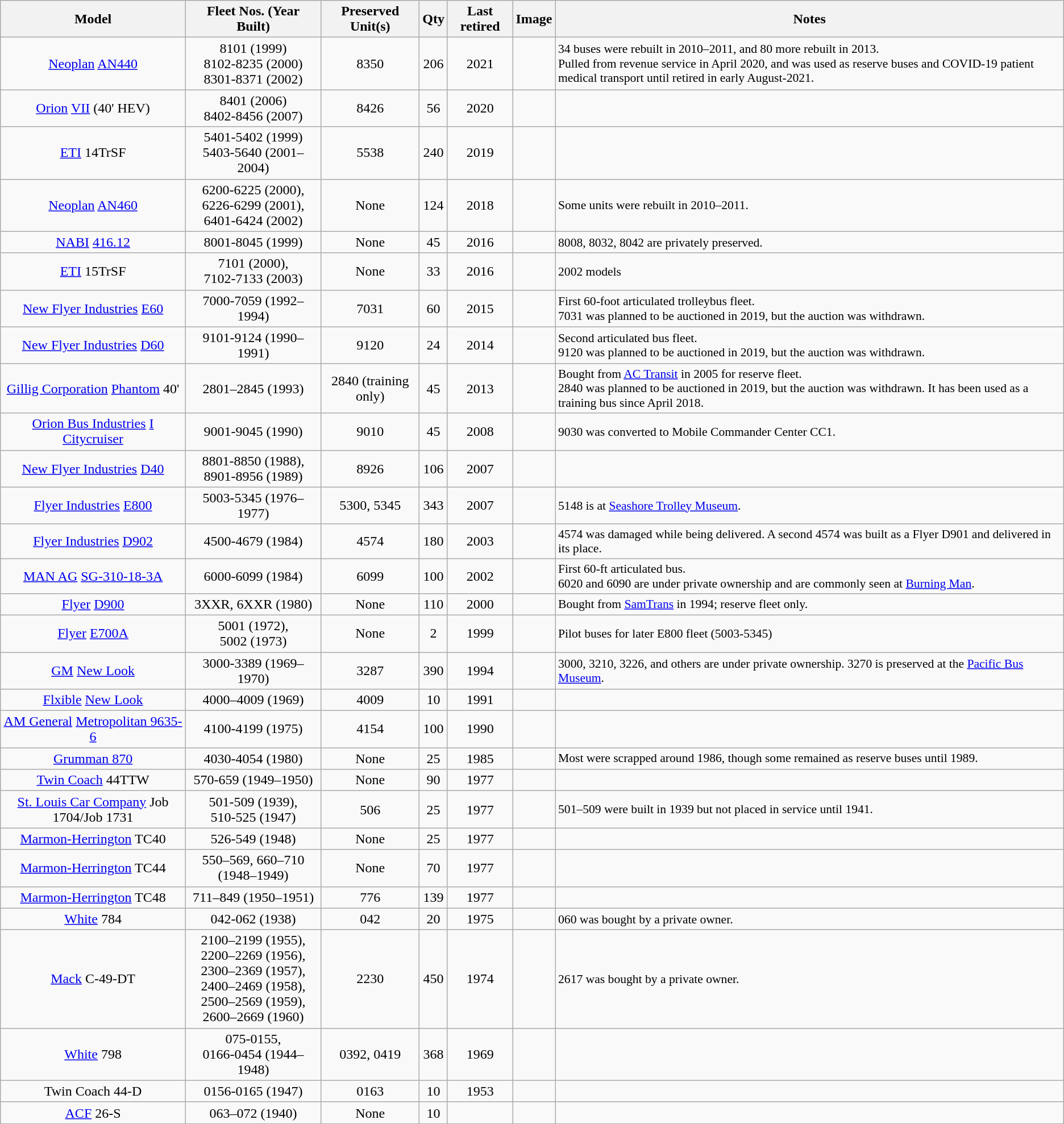<table class="wikitable sticky-header" style="text-align:center;">
<tr>
<th>Model</th>
<th>Fleet Nos. (Year Built)</th>
<th>Preserved Unit(s)</th>
<th>Qty</th>
<th>Last retired</th>
<th class=unsortable>Image</th>
<th class=unsortable>Notes</th>
</tr>
<tr>
<td><a href='#'>Neoplan</a> <a href='#'>AN440</a></td>
<td>8101 (1999)<br>8102-8235 (2000)<br>8301-8371 (2002)</td>
<td>8350</td>
<td>206</td>
<td>2021</td>
<td></td>
<td style="text-align:left;font-size:90%;">34 buses were rebuilt in 2010–2011, and 80 more rebuilt in 2013.<br> Pulled from revenue service in April 2020, and was used as reserve buses and COVID-19 patient medical transport until retired in early August-2021.</td>
</tr>
<tr>
<td><a href='#'>Orion</a> <a href='#'>VII</a> (40' HEV)</td>
<td>8401 (2006)<br>8402-8456 (2007)</td>
<td>8426</td>
<td>56</td>
<td>2020</td>
<td></td>
<td></td>
</tr>
<tr>
<td><a href='#'>ETI</a> 14TrSF</td>
<td>5401-5402 (1999)<br>5403-5640 (2001–2004)</td>
<td>5538</td>
<td>240</td>
<td>2019</td>
<td></td>
<td></td>
</tr>
<tr>
<td><a href='#'>Neoplan</a> <a href='#'>AN460</a></td>
<td>6200-6225 (2000),<br>6226-6299 (2001),<br>6401-6424 (2002)</td>
<td>None</td>
<td>124</td>
<td>2018</td>
<td></td>
<td style="text-align:left;font-size:90%;">Some units were rebuilt in 2010–2011.</td>
</tr>
<tr>
<td><a href='#'>NABI</a> <a href='#'>416.12</a></td>
<td>8001-8045 (1999)</td>
<td>None</td>
<td>45</td>
<td>2016</td>
<td></td>
<td style="text-align:left;font-size:90%;">8008, 8032, 8042 are privately preserved.</td>
</tr>
<tr>
<td><a href='#'>ETI</a> 15TrSF</td>
<td>7101 (2000),<br>7102-7133 (2003)</td>
<td>None</td>
<td>33</td>
<td>2016</td>
<td></td>
<td style="text-align:left;font-size:90%;">2002 models</td>
</tr>
<tr>
<td><a href='#'>New Flyer Industries</a> <a href='#'>E60</a></td>
<td>7000-7059 (1992–1994)</td>
<td>7031</td>
<td>60</td>
<td>2015</td>
<td></td>
<td style="text-align:left;font-size:90%;">First 60-foot articulated trolleybus fleet.<br>7031 was planned to be auctioned in 2019, but the auction was withdrawn.</td>
</tr>
<tr>
<td><a href='#'>New Flyer Industries</a> <a href='#'>D60</a></td>
<td>9101-9124 (1990–1991)</td>
<td>9120</td>
<td>24</td>
<td>2014</td>
<td></td>
<td style="text-align:left;font-size:90%;">Second articulated bus fleet.<br>9120 was planned to be auctioned in 2019, but the auction was withdrawn.</td>
</tr>
<tr>
<td><a href='#'>Gillig Corporation</a> <a href='#'>Phantom</a> 40'</td>
<td>2801–2845 (1993)</td>
<td>2840 (training only)</td>
<td>45</td>
<td>2013</td>
<td></td>
<td style="text-align:left;font-size:90%;">Bought from <a href='#'>AC Transit</a> in 2005 for reserve fleet.<br>2840 was planned to be auctioned in 2019, but the auction was withdrawn. It has been used as a training bus since April 2018.</td>
</tr>
<tr>
<td><a href='#'>Orion Bus Industries</a> <a href='#'>I Citycruiser</a></td>
<td>9001-9045 (1990)</td>
<td>9010</td>
<td>45</td>
<td>2008</td>
<td></td>
<td style="text-align:left;font-size:90%;">9030 was converted to Mobile Commander Center CC1.</td>
</tr>
<tr>
<td><a href='#'>New Flyer Industries</a> <a href='#'>D40</a></td>
<td>8801-8850 (1988),<br>8901-8956 (1989)</td>
<td>8926</td>
<td>106</td>
<td>2007</td>
<td></td>
<td style="text-align:left;font-size:90%;"></td>
</tr>
<tr>
<td><a href='#'>Flyer Industries</a> <a href='#'>E800</a></td>
<td>5003-5345 (1976–1977)</td>
<td>5300, 5345</td>
<td>343</td>
<td>2007</td>
<td></td>
<td style="text-align:left;font-size:90%;">5148 is at <a href='#'>Seashore Trolley Museum</a>.</td>
</tr>
<tr>
<td><a href='#'>Flyer Industries</a> <a href='#'>D902</a></td>
<td>4500-4679 (1984)</td>
<td>4574</td>
<td>180</td>
<td>2003</td>
<td></td>
<td style="text-align:left;font-size:90%;">4574 was damaged while being delivered. A second 4574 was built as a Flyer D901 and delivered in its place.</td>
</tr>
<tr>
<td><a href='#'>MAN AG</a> <a href='#'>SG-310-18-3A</a></td>
<td>6000-6099 (1984)</td>
<td>6099</td>
<td>100</td>
<td>2002</td>
<td></td>
<td style="text-align:left;font-size:90%;">First 60-ft articulated bus.<br>6020 and 6090 are under private ownership and are commonly seen at <a href='#'>Burning Man</a>.</td>
</tr>
<tr>
<td><a href='#'>Flyer</a> <a href='#'>D900</a></td>
<td>3XXR, 6XXR (1980)</td>
<td>None</td>
<td>110</td>
<td>2000</td>
<td></td>
<td style="text-align:left;font-size:90%;">Bought from <a href='#'>SamTrans</a> in 1994; reserve fleet only.</td>
</tr>
<tr>
<td><a href='#'>Flyer</a> <a href='#'>E700A</a></td>
<td>5001 (1972),<br>5002 (1973)</td>
<td>None</td>
<td>2</td>
<td>1999</td>
<td></td>
<td style="text-align:left;font-size:90%;">Pilot buses for later E800 fleet (5003-5345)</td>
</tr>
<tr>
<td><a href='#'>GM</a> <a href='#'>New Look</a></td>
<td>3000-3389 (1969–1970)</td>
<td>3287</td>
<td>390</td>
<td>1994</td>
<td></td>
<td style="text-align:left;font-size:90%;">3000, 3210, 3226, and others are under private ownership. 3270 is preserved at the <a href='#'>Pacific Bus Museum</a>.</td>
</tr>
<tr>
<td><a href='#'>Flxible</a> <a href='#'>New Look</a></td>
<td>4000–4009 (1969)</td>
<td>4009</td>
<td>10</td>
<td>1991</td>
<td></td>
<td style="text-align:left;font-size:90%;"></td>
</tr>
<tr>
<td><a href='#'>AM General</a> <a href='#'>Metropolitan 9635-6</a></td>
<td>4100-4199 (1975)</td>
<td>4154</td>
<td>100</td>
<td>1990</td>
<td></td>
<td style="text-align:left;font-size:90%;"></td>
</tr>
<tr>
<td><a href='#'>Grumman 870</a></td>
<td>4030-4054 (1980)</td>
<td>None</td>
<td>25</td>
<td>1985</td>
<td></td>
<td style="text-align:left;font-size:90%;">Most were scrapped around 1986, though some remained as reserve buses until 1989.</td>
</tr>
<tr>
<td><a href='#'>Twin Coach</a> 44TTW</td>
<td>570-659 (1949–1950)</td>
<td>None</td>
<td>90</td>
<td>1977</td>
<td></td>
<td style="text-align:left;font-size:90%;"></td>
</tr>
<tr>
<td><a href='#'>St. Louis Car Company</a> Job 1704/Job 1731</td>
<td>501-509 (1939),<br>510-525 (1947)</td>
<td>506</td>
<td>25</td>
<td>1977</td>
<td></td>
<td style="text-align:left;font-size:90%;">501–509 were built in 1939 but not placed in service until 1941.</td>
</tr>
<tr>
<td><a href='#'>Marmon-Herrington</a> TC40</td>
<td>526-549 (1948)</td>
<td>None</td>
<td>25</td>
<td>1977</td>
<td></td>
<td style="text-align:left;font-size:90%;"></td>
</tr>
<tr>
<td><a href='#'>Marmon-Herrington</a> TC44</td>
<td>550–569, 660–710 (1948–1949)</td>
<td>None</td>
<td>70</td>
<td>1977</td>
<td></td>
<td style="text-align:left;font-size:90%;"></td>
</tr>
<tr>
<td><a href='#'>Marmon-Herrington</a> TC48</td>
<td>711–849 (1950–1951)</td>
<td>776</td>
<td>139</td>
<td>1977</td>
<td></td>
<td style="text-align:left;font-size:90%;"></td>
</tr>
<tr>
<td><a href='#'>White</a> 784</td>
<td>042-062 (1938)</td>
<td>042</td>
<td>20</td>
<td>1975</td>
<td></td>
<td style="text-align:left;font-size:90%;">060 was bought by a private owner.</td>
</tr>
<tr>
<td><a href='#'>Mack</a> C-49-DT</td>
<td>2100–2199 (1955),<br>2200–2269 (1956),<br>2300–2369 (1957),<br>2400–2469 (1958),<br>2500–2569 (1959),<br>2600–2669 (1960)</td>
<td>2230</td>
<td>450</td>
<td>1974</td>
<td></td>
<td style="text-align:left;font-size:90%;">2617 was bought by a private owner.</td>
</tr>
<tr>
<td><a href='#'>White</a> 798</td>
<td>075-0155,<br>0166-0454 (1944–1948)</td>
<td>0392, 0419</td>
<td>368</td>
<td>1969</td>
<td></td>
<td style="text-align:left;font-size:90%;"></td>
</tr>
<tr>
<td>Twin Coach 44-D</td>
<td>0156-0165 (1947)</td>
<td>0163</td>
<td>10</td>
<td>1953</td>
<td></td>
<td style="text-align:left;font-size:90%;"></td>
</tr>
<tr>
<td><a href='#'>ACF</a> 26-S</td>
<td>063–072 (1940)</td>
<td>None</td>
<td>10</td>
<td></td>
<td></td>
<td style="text-align:left;font-size:90%;"></td>
</tr>
</table>
